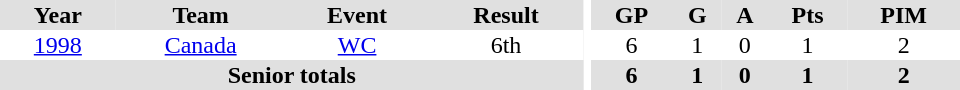<table border="0" cellpadding="1" cellspacing="0" ID="Table3" style="text-align:center; width:40em">
<tr ALIGN="center" bgcolor="#e0e0e0">
<th>Year</th>
<th>Team</th>
<th>Event</th>
<th>Result</th>
<th rowspan="99" bgcolor="#ffffff"></th>
<th>GP</th>
<th>G</th>
<th>A</th>
<th>Pts</th>
<th>PIM</th>
</tr>
<tr ALIGN="center">
<td><a href='#'>1998</a></td>
<td><a href='#'>Canada</a></td>
<td><a href='#'>WC</a></td>
<td>6th</td>
<td>6</td>
<td>1</td>
<td>0</td>
<td>1</td>
<td>2</td>
</tr>
<tr ALIGN="center" bgcolor="#e0e0e0">
<th colspan=4>Senior totals</th>
<th>6</th>
<th>1</th>
<th>0</th>
<th>1</th>
<th>2</th>
</tr>
</table>
